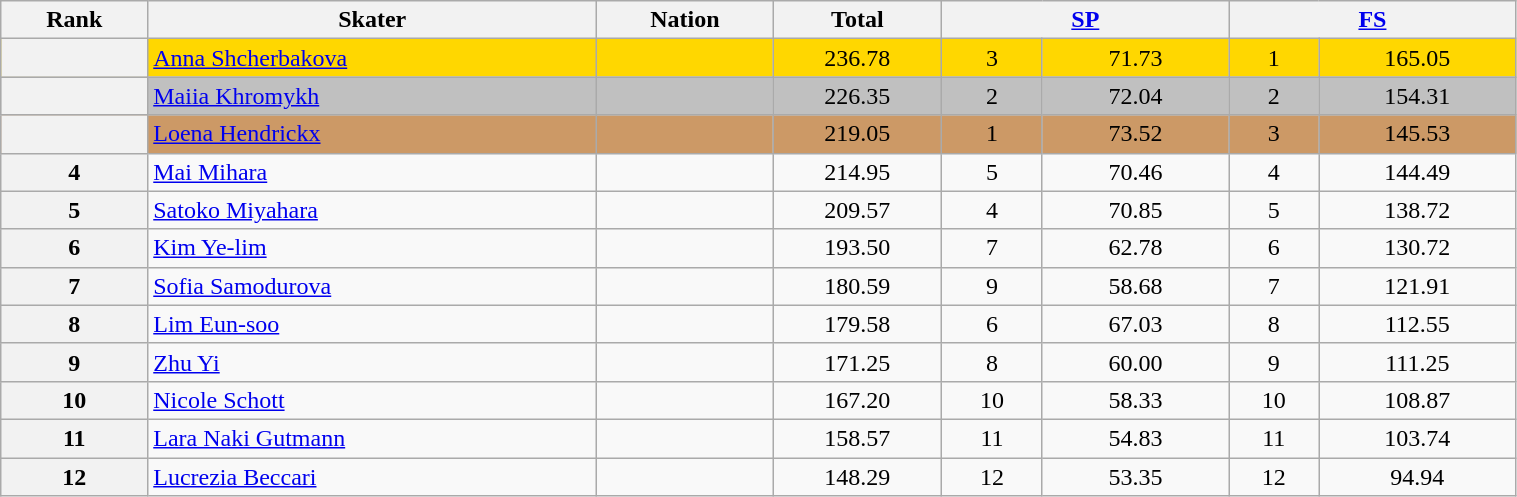<table class="wikitable sortable" style="text-align:left; width:80%">
<tr>
<th scope="col">Rank</th>
<th scope="col">Skater</th>
<th scope="col">Nation</th>
<th scope="col">Total</th>
<th scope="col" colspan="2" width="80px"><a href='#'>SP</a></th>
<th scope="col" colspan="2" width="80px"><a href='#'>FS</a></th>
</tr>
<tr bgcolor="gold">
<th scope="row"></th>
<td><a href='#'>Anna Shcherbakova</a></td>
<td></td>
<td align="center">236.78</td>
<td align="center">3</td>
<td align="center">71.73</td>
<td align="center">1</td>
<td align="center">165.05</td>
</tr>
<tr bgcolor="silver">
<th scope="row"></th>
<td><a href='#'>Maiia Khromykh</a></td>
<td></td>
<td align="center">226.35</td>
<td align="center">2</td>
<td align="center">72.04</td>
<td align="center">2</td>
<td align="center">154.31</td>
</tr>
<tr bgcolor="cc9966">
<th scope="row"></th>
<td><a href='#'>Loena Hendrickx</a></td>
<td></td>
<td align="center">219.05</td>
<td align="center">1</td>
<td align="center">73.52</td>
<td align="center">3</td>
<td align="center">145.53</td>
</tr>
<tr>
<th scope="row">4</th>
<td><a href='#'>Mai Mihara</a></td>
<td></td>
<td align="center">214.95</td>
<td align="center">5</td>
<td align="center">70.46</td>
<td align="center">4</td>
<td align="center">144.49</td>
</tr>
<tr>
<th scope="row">5</th>
<td><a href='#'>Satoko Miyahara</a></td>
<td></td>
<td align="center">209.57</td>
<td align="center">4</td>
<td align="center">70.85</td>
<td align="center">5</td>
<td align="center">138.72</td>
</tr>
<tr>
<th scope="row">6</th>
<td><a href='#'>Kim Ye-lim</a></td>
<td></td>
<td align="center">193.50</td>
<td align="center">7</td>
<td align="center">62.78</td>
<td align="center">6</td>
<td align="center">130.72</td>
</tr>
<tr>
<th scope="row">7</th>
<td><a href='#'>Sofia Samodurova</a></td>
<td></td>
<td align="center">180.59</td>
<td align="center">9</td>
<td align="center">58.68</td>
<td align="center">7</td>
<td align="center">121.91</td>
</tr>
<tr>
<th scope="row">8</th>
<td><a href='#'>Lim Eun-soo</a></td>
<td></td>
<td align="center">179.58</td>
<td align="center">6</td>
<td align="center">67.03</td>
<td align="center">8</td>
<td align="center">112.55</td>
</tr>
<tr>
<th scope="row">9</th>
<td><a href='#'>Zhu Yi</a></td>
<td></td>
<td align="center">171.25</td>
<td align="center">8</td>
<td align="center">60.00</td>
<td align="center">9</td>
<td align="center">111.25</td>
</tr>
<tr>
<th scope="row">10</th>
<td><a href='#'>Nicole Schott</a></td>
<td></td>
<td align="center">167.20</td>
<td align="center">10</td>
<td align="center">58.33</td>
<td align="center">10</td>
<td align="center">108.87</td>
</tr>
<tr>
<th scope="row">11</th>
<td><a href='#'>Lara Naki Gutmann</a></td>
<td></td>
<td align="center">158.57</td>
<td align="center">11</td>
<td align="center">54.83</td>
<td align="center">11</td>
<td align="center">103.74</td>
</tr>
<tr>
<th scope="row">12</th>
<td><a href='#'>Lucrezia Beccari</a></td>
<td></td>
<td align="center">148.29</td>
<td align="center">12</td>
<td align="center">53.35</td>
<td align="center">12</td>
<td align="center">94.94</td>
</tr>
</table>
